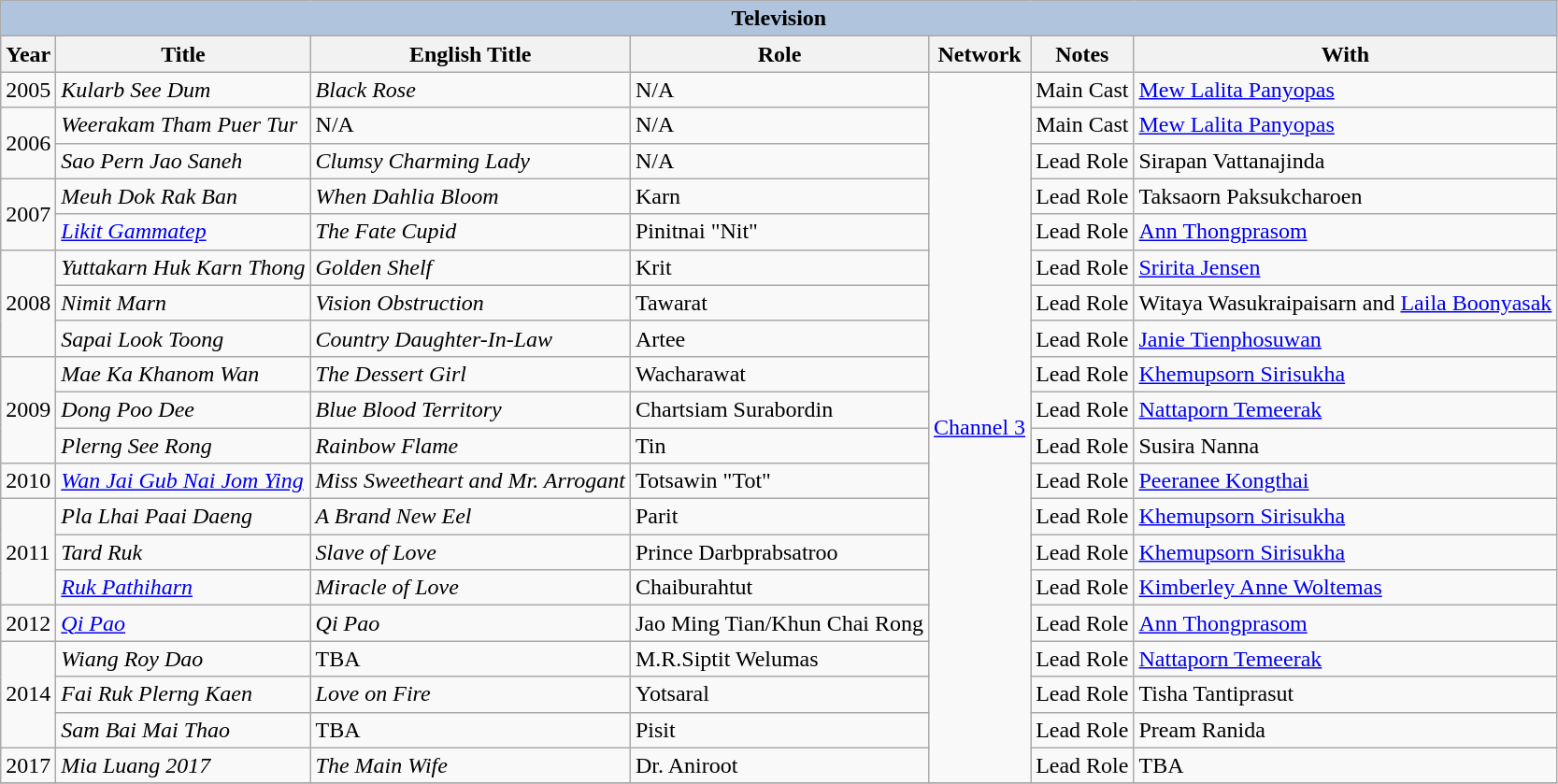<table class="wikitable">
<tr>
<th colspan="7" style="background: LightSteelBlue;">Television</th>
</tr>
<tr>
<th>Year</th>
<th>Title</th>
<th>English Title</th>
<th>Role</th>
<th>Network</th>
<th>Notes</th>
<th>With</th>
</tr>
<tr>
<td>2005</td>
<td><em>Kularb See Dum</em></td>
<td><em>Black Rose</em></td>
<td>N/A</td>
<td rowspan="20"><a href='#'>Channel 3</a></td>
<td>Main Cast</td>
<td><a href='#'>Mew Lalita Panyopas</a></td>
</tr>
<tr>
<td rowspan="2">2006</td>
<td><em>Weerakam Tham Puer Tur</em></td>
<td>N/A</td>
<td>N/A</td>
<td>Main Cast</td>
<td><a href='#'>Mew Lalita Panyopas</a></td>
</tr>
<tr>
<td><em>Sao Pern Jao Saneh</em></td>
<td><em>Clumsy Charming Lady</em></td>
<td>N/A</td>
<td>Lead Role</td>
<td>Sirapan Vattanajinda</td>
</tr>
<tr>
<td rowspan="2">2007</td>
<td><em>Meuh Dok Rak Ban</em></td>
<td><em>When Dahlia Bloom</em></td>
<td>Karn</td>
<td>Lead Role</td>
<td>Taksaorn Paksukcharoen</td>
</tr>
<tr>
<td><em><a href='#'>Likit Gammatep</a></em></td>
<td><em>The Fate Cupid</em></td>
<td>Pinitnai "Nit"</td>
<td>Lead Role</td>
<td><a href='#'>Ann Thongprasom</a></td>
</tr>
<tr>
<td rowspan="3">2008</td>
<td><em>Yuttakarn Huk Karn Thong</em></td>
<td><em>Golden Shelf</em></td>
<td>Krit</td>
<td>Lead Role</td>
<td><a href='#'>Sririta Jensen</a></td>
</tr>
<tr>
<td><em>Nimit Marn</em></td>
<td><em>Vision Obstruction</em></td>
<td>Tawarat</td>
<td>Lead Role</td>
<td>Witaya Wasukraipaisarn and <a href='#'>Laila Boonyasak</a></td>
</tr>
<tr>
<td><em>Sapai Look Toong</em></td>
<td><em>Country Daughter-In-Law</em></td>
<td>Artee</td>
<td>Lead Role</td>
<td><a href='#'>Janie Tienphosuwan</a></td>
</tr>
<tr>
<td rowspan="3">2009</td>
<td><em>Mae Ka Khanom Wan</em></td>
<td><em>The Dessert Girl</em></td>
<td>Wacharawat</td>
<td>Lead Role</td>
<td><a href='#'>Khemupsorn Sirisukha</a></td>
</tr>
<tr>
<td><em>Dong Poo Dee</em></td>
<td><em>Blue Blood Territory</em></td>
<td>Chartsiam Surabordin</td>
<td>Lead Role</td>
<td><a href='#'>Nattaporn Temeerak</a></td>
</tr>
<tr>
<td><em>Plerng See Rong</em></td>
<td><em>Rainbow Flame</em></td>
<td>Tin</td>
<td>Lead Role</td>
<td>Susira Nanna</td>
</tr>
<tr>
<td>2010</td>
<td><em><a href='#'>Wan Jai Gub Nai Jom Ying</a></em></td>
<td><em>Miss Sweetheart and Mr. Arrogant</em></td>
<td>Totsawin "Tot"</td>
<td>Lead Role</td>
<td><a href='#'>Peeranee Kongthai</a></td>
</tr>
<tr>
<td rowspan="3">2011</td>
<td><em>Pla Lhai Paai Daeng</em></td>
<td><em>A Brand New Eel</em></td>
<td>Parit</td>
<td>Lead Role</td>
<td><a href='#'>Khemupsorn Sirisukha</a></td>
</tr>
<tr>
<td><em>Tard Ruk</em></td>
<td><em>Slave of Love</em></td>
<td>Prince Darbprabsatroo</td>
<td>Lead Role</td>
<td><a href='#'>Khemupsorn Sirisukha</a></td>
</tr>
<tr>
<td><em><a href='#'>Ruk Pathiharn</a></em></td>
<td><em>Miracle of Love</em></td>
<td>Chaiburahtut</td>
<td>Lead Role</td>
<td><a href='#'>Kimberley Anne Woltemas</a></td>
</tr>
<tr>
<td>2012</td>
<td><em><a href='#'>Qi Pao</a></em></td>
<td><em>Qi Pao</em></td>
<td>Jao Ming Tian/Khun Chai Rong</td>
<td>Lead Role</td>
<td><a href='#'>Ann Thongprasom</a></td>
</tr>
<tr>
<td rowspan="3">2014</td>
<td><em>Wiang Roy Dao</em></td>
<td>TBA</td>
<td>M.R.Siptit Welumas</td>
<td>Lead Role</td>
<td><a href='#'>Nattaporn Temeerak</a></td>
</tr>
<tr>
<td><em>Fai Ruk Plerng Kaen</em></td>
<td><em>Love on Fire</em></td>
<td>Yotsaral</td>
<td>Lead Role</td>
<td>Tisha Tantiprasut</td>
</tr>
<tr>
<td><em>Sam Bai Mai Thao</em></td>
<td>TBA</td>
<td>Pisit</td>
<td>Lead Role</td>
<td>Pream Ranida</td>
</tr>
<tr>
<td>2017</td>
<td><em>Mia Luang 2017</em></td>
<td><em>The Main Wife</em></td>
<td>Dr. Aniroot</td>
<td>Lead Role</td>
<td>TBA</td>
</tr>
<tr>
</tr>
</table>
